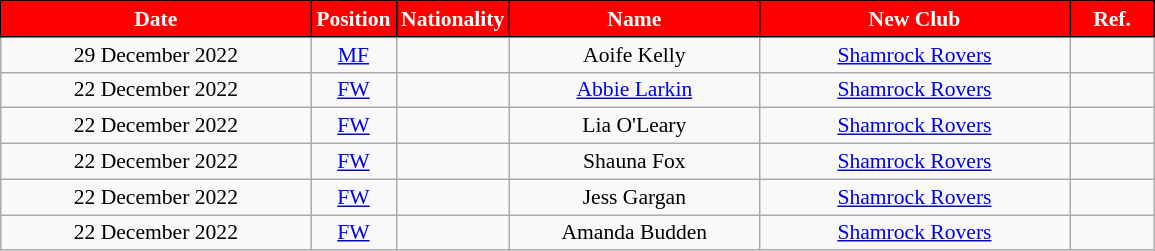<table class="wikitable"  style="text-align:center; font-size:90%; ">
<tr>
<th style="background:#FF0000;color:white;border:1px solid black; width:200px;">Date</th>
<th style="background:#FF0000;color:white;border:1px solid black; width:50px;">Position</th>
<th style="background:#FF0000;color:white;border:1px solid black; width:50px;">Nationality</th>
<th style="background:#FF0000;color:white;border:1px solid black; width:160px;">Name</th>
<th style="background:#FF0000;color:white;border:1px solid black; width:200px;">New Club</th>
<th style="background:#FF0000;color:white;border:1px solid black; width:50px;">Ref.</th>
</tr>
<tr>
<td>29 December 2022</td>
<td><a href='#'>MF</a></td>
<td></td>
<td>Aoife Kelly</td>
<td> <a href='#'>Shamrock Rovers</a></td>
<td></td>
</tr>
<tr>
<td>22 December 2022</td>
<td><a href='#'>FW</a></td>
<td></td>
<td><a href='#'>Abbie Larkin</a></td>
<td> <a href='#'>Shamrock Rovers</a></td>
<td></td>
</tr>
<tr>
<td>22 December 2022</td>
<td><a href='#'>FW</a></td>
<td></td>
<td>Lia O'Leary</td>
<td> <a href='#'>Shamrock Rovers</a></td>
<td></td>
</tr>
<tr>
<td>22 December 2022</td>
<td><a href='#'>FW</a></td>
<td></td>
<td>Shauna Fox</td>
<td> <a href='#'>Shamrock Rovers</a></td>
<td></td>
</tr>
<tr>
<td>22 December 2022</td>
<td><a href='#'>FW</a></td>
<td></td>
<td>Jess Gargan</td>
<td> <a href='#'>Shamrock Rovers</a></td>
<td></td>
</tr>
<tr>
<td>22 December 2022</td>
<td><a href='#'>FW</a></td>
<td></td>
<td>Amanda Budden</td>
<td> <a href='#'>Shamrock Rovers</a></td>
<td></td>
</tr>
</table>
